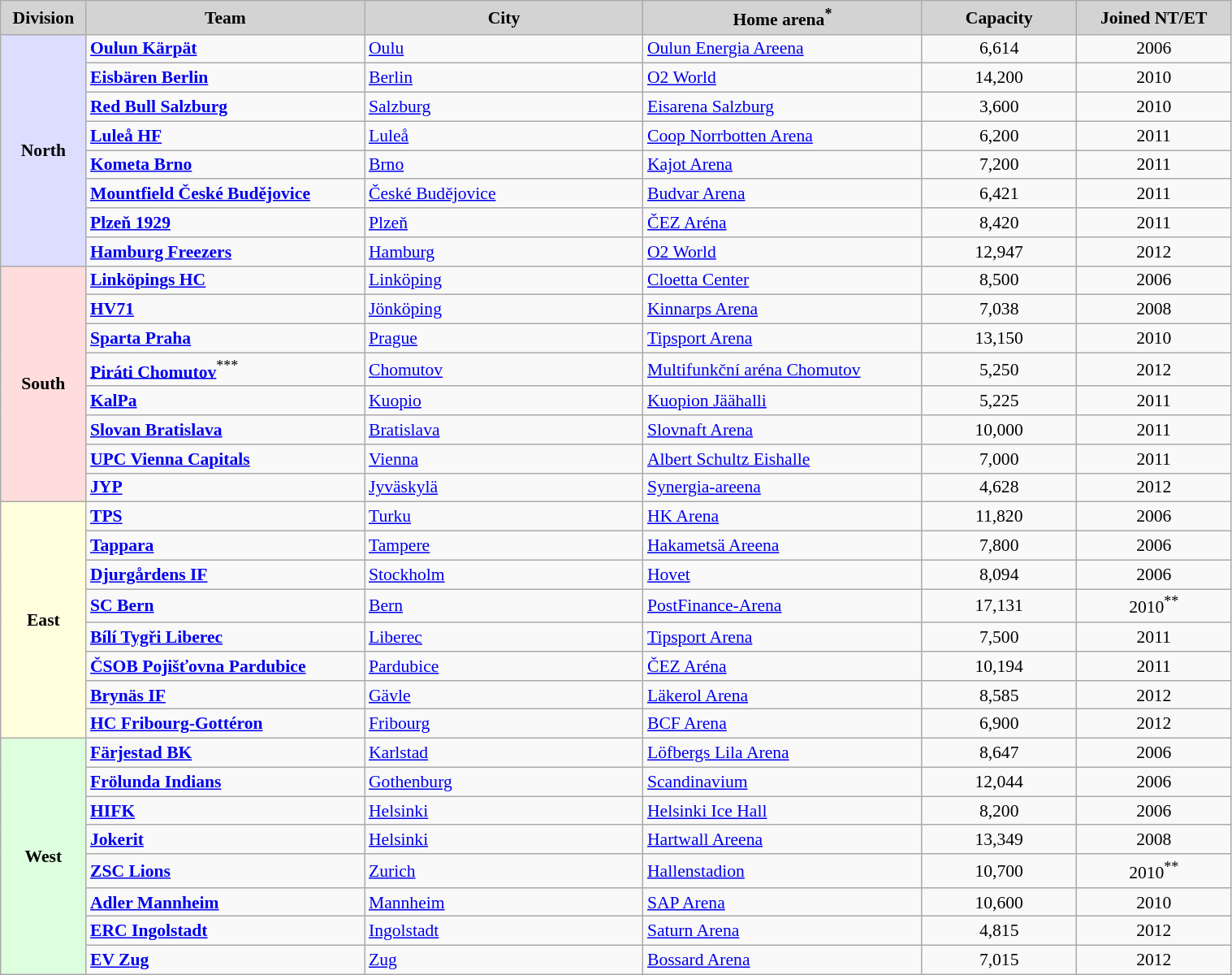<table class="wikitable" style="font-size:90%; width:80%; text-align:left">
<tr>
<th style="background:lightgrey;width:5%">Division</th>
<th style="background:lightgrey;width:18%">Team</th>
<th style="background:lightgrey;width:18%">City</th>
<th style="background:lightgrey;width:18%">Home arena<sup>*</sup></th>
<th style="background:lightgrey;width:10%">Capacity</th>
<th style="background:lightgrey;width:10%">Joined NT/ET</th>
</tr>
<tr>
<th style="background-color:#DDDDFF" rowspan=8>North</th>
<td><strong><a href='#'>Oulun Kärpät</a></strong></td>
<td> <a href='#'>Oulu</a></td>
<td><a href='#'>Oulun Energia Areena</a></td>
<td align=center>6,614</td>
<td align=center>2006</td>
</tr>
<tr>
<td><strong><a href='#'>Eisbären Berlin</a></strong></td>
<td> <a href='#'>Berlin</a></td>
<td><a href='#'>O2 World</a></td>
<td align=center>14,200</td>
<td align=center>2010</td>
</tr>
<tr>
<td><strong><a href='#'>Red Bull Salzburg</a></strong></td>
<td> <a href='#'>Salzburg</a></td>
<td><a href='#'>Eisarena Salzburg</a></td>
<td align=center>3,600</td>
<td align=center>2010</td>
</tr>
<tr>
<td><strong><a href='#'>Luleå HF</a></strong></td>
<td> <a href='#'>Luleå</a></td>
<td><a href='#'>Coop Norrbotten Arena</a></td>
<td align=center>6,200</td>
<td align=center>2011</td>
</tr>
<tr>
<td><strong><a href='#'>Kometa Brno</a></strong></td>
<td> <a href='#'>Brno</a></td>
<td><a href='#'>Kajot Arena</a></td>
<td align=center>7,200</td>
<td align=center>2011</td>
</tr>
<tr>
<td><strong><a href='#'>Mountfield České Budějovice</a></strong></td>
<td> <a href='#'>České Budějovice</a></td>
<td><a href='#'>Budvar Arena</a></td>
<td align=center>6,421</td>
<td align=center>2011</td>
</tr>
<tr>
<td><strong><a href='#'>Plzeň 1929</a></strong></td>
<td> <a href='#'>Plzeň</a></td>
<td><a href='#'>ČEZ Aréna</a></td>
<td align=center>8,420</td>
<td align=center>2011</td>
</tr>
<tr>
<td><strong><a href='#'>Hamburg Freezers</a></strong></td>
<td> <a href='#'>Hamburg</a></td>
<td><a href='#'>O2 World</a></td>
<td align=center>12,947</td>
<td align=center>2012</td>
</tr>
<tr>
<th style="background-color:#FFDDDD" rowspan=8>South</th>
<td><strong><a href='#'>Linköpings HC</a></strong></td>
<td> <a href='#'>Linköping</a></td>
<td><a href='#'>Cloetta Center</a></td>
<td align=center>8,500</td>
<td align=center>2006</td>
</tr>
<tr>
<td><strong><a href='#'>HV71</a></strong></td>
<td> <a href='#'>Jönköping</a></td>
<td><a href='#'>Kinnarps Arena</a></td>
<td align=center>7,038</td>
<td align=center>2008</td>
</tr>
<tr>
<td><strong><a href='#'>Sparta Praha</a></strong></td>
<td> <a href='#'>Prague</a></td>
<td><a href='#'>Tipsport Arena</a></td>
<td align=center>13,150</td>
<td align=center>2010</td>
</tr>
<tr>
<td><strong><a href='#'>Piráti Chomutov</a></strong><sup>***</sup></td>
<td> <a href='#'>Chomutov</a></td>
<td><a href='#'>Multifunkční aréna Chomutov</a></td>
<td align=center>5,250</td>
<td align=center>2012</td>
</tr>
<tr>
<td><strong><a href='#'>KalPa</a></strong></td>
<td> <a href='#'>Kuopio</a></td>
<td><a href='#'>Kuopion Jäähalli</a></td>
<td align=center>5,225</td>
<td align=center>2011</td>
</tr>
<tr>
<td><strong><a href='#'>Slovan Bratislava</a></strong></td>
<td> <a href='#'>Bratislava</a></td>
<td><a href='#'>Slovnaft Arena</a></td>
<td align=center>10,000</td>
<td align=center>2011</td>
</tr>
<tr>
<td><strong><a href='#'>UPC Vienna Capitals</a></strong></td>
<td> <a href='#'>Vienna</a></td>
<td><a href='#'>Albert Schultz Eishalle</a></td>
<td align=center>7,000</td>
<td align=center>2011</td>
</tr>
<tr>
<td><strong><a href='#'>JYP</a></strong></td>
<td> <a href='#'>Jyväskylä</a></td>
<td><a href='#'>Synergia-areena</a></td>
<td align=center>4,628</td>
<td align=center>2012</td>
</tr>
<tr>
<th style="background-color:#FFFFDD" rowspan=8>East</th>
<td><strong><a href='#'>TPS</a></strong></td>
<td> <a href='#'>Turku</a></td>
<td><a href='#'>HK Arena</a></td>
<td align=center>11,820</td>
<td align=center>2006</td>
</tr>
<tr>
<td><strong><a href='#'>Tappara</a></strong></td>
<td> <a href='#'>Tampere</a></td>
<td><a href='#'>Hakametsä Areena</a></td>
<td align=center>7,800</td>
<td align=center>2006</td>
</tr>
<tr>
<td><strong><a href='#'>Djurgårdens IF</a></strong></td>
<td> <a href='#'>Stockholm</a></td>
<td><a href='#'>Hovet</a></td>
<td align=center>8,094</td>
<td align=center>2006</td>
</tr>
<tr>
<td><strong><a href='#'>SC Bern</a></strong></td>
<td> <a href='#'>Bern</a></td>
<td><a href='#'>PostFinance-Arena</a></td>
<td align=center>17,131</td>
<td align=center>2010<sup>**</sup></td>
</tr>
<tr>
<td><strong><a href='#'>Bílí Tygři Liberec</a></strong></td>
<td> <a href='#'>Liberec</a></td>
<td><a href='#'>Tipsport Arena</a></td>
<td align=center>7,500</td>
<td align=center>2011</td>
</tr>
<tr>
<td><strong><a href='#'>ČSOB Pojišťovna Pardubice</a></strong></td>
<td> <a href='#'>Pardubice</a></td>
<td><a href='#'>ČEZ Aréna</a></td>
<td align=center>10,194</td>
<td align=center>2011</td>
</tr>
<tr>
<td><strong><a href='#'>Brynäs IF</a></strong></td>
<td> <a href='#'>Gävle</a></td>
<td><a href='#'>Läkerol Arena</a></td>
<td align=center>8,585</td>
<td align=center>2012</td>
</tr>
<tr>
<td><strong><a href='#'>HC Fribourg-Gottéron</a></strong></td>
<td> <a href='#'>Fribourg</a></td>
<td><a href='#'>BCF Arena</a></td>
<td align=center>6,900</td>
<td align=center>2012</td>
</tr>
<tr>
<th style="background-color:#DDFFDD" rowspan=8>West</th>
<td><strong><a href='#'>Färjestad BK</a></strong></td>
<td> <a href='#'>Karlstad</a></td>
<td><a href='#'>Löfbergs Lila Arena</a></td>
<td align=center>8,647</td>
<td align=center>2006</td>
</tr>
<tr>
<td><strong><a href='#'>Frölunda Indians</a></strong></td>
<td> <a href='#'>Gothenburg</a></td>
<td><a href='#'>Scandinavium</a></td>
<td align=center>12,044</td>
<td align=center>2006</td>
</tr>
<tr>
<td><strong><a href='#'>HIFK</a></strong></td>
<td> <a href='#'>Helsinki</a></td>
<td><a href='#'>Helsinki Ice Hall</a></td>
<td align=center>8,200</td>
<td align=center>2006</td>
</tr>
<tr>
<td><strong><a href='#'>Jokerit</a></strong></td>
<td> <a href='#'>Helsinki</a></td>
<td><a href='#'>Hartwall Areena</a></td>
<td align=center>13,349</td>
<td align=center>2008</td>
</tr>
<tr>
<td><strong><a href='#'>ZSC Lions</a></strong></td>
<td> <a href='#'>Zurich</a></td>
<td><a href='#'>Hallenstadion</a></td>
<td align=center>10,700</td>
<td align=center>2010<sup>**</sup></td>
</tr>
<tr>
<td><strong><a href='#'>Adler Mannheim</a></strong></td>
<td> <a href='#'>Mannheim</a></td>
<td><a href='#'>SAP Arena</a></td>
<td align=center>10,600</td>
<td align=center>2010</td>
</tr>
<tr>
<td><strong><a href='#'>ERC Ingolstadt</a></strong></td>
<td> <a href='#'>Ingolstadt</a></td>
<td><a href='#'>Saturn Arena</a></td>
<td align=center>4,815</td>
<td align=center>2012</td>
</tr>
<tr>
<td><strong><a href='#'>EV Zug</a></strong></td>
<td> <a href='#'>Zug</a></td>
<td><a href='#'>Bossard Arena</a></td>
<td align=center>7,015</td>
<td align=center>2012</td>
</tr>
</table>
